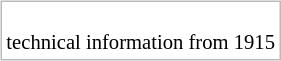<table style="float: right; border: 1px solid #BBB; margin: .46em 0 0 .2em;">
<tr style="font-size: 86%;">
<td valign="top"><br>technical information from 1915</td>
</tr>
</table>
